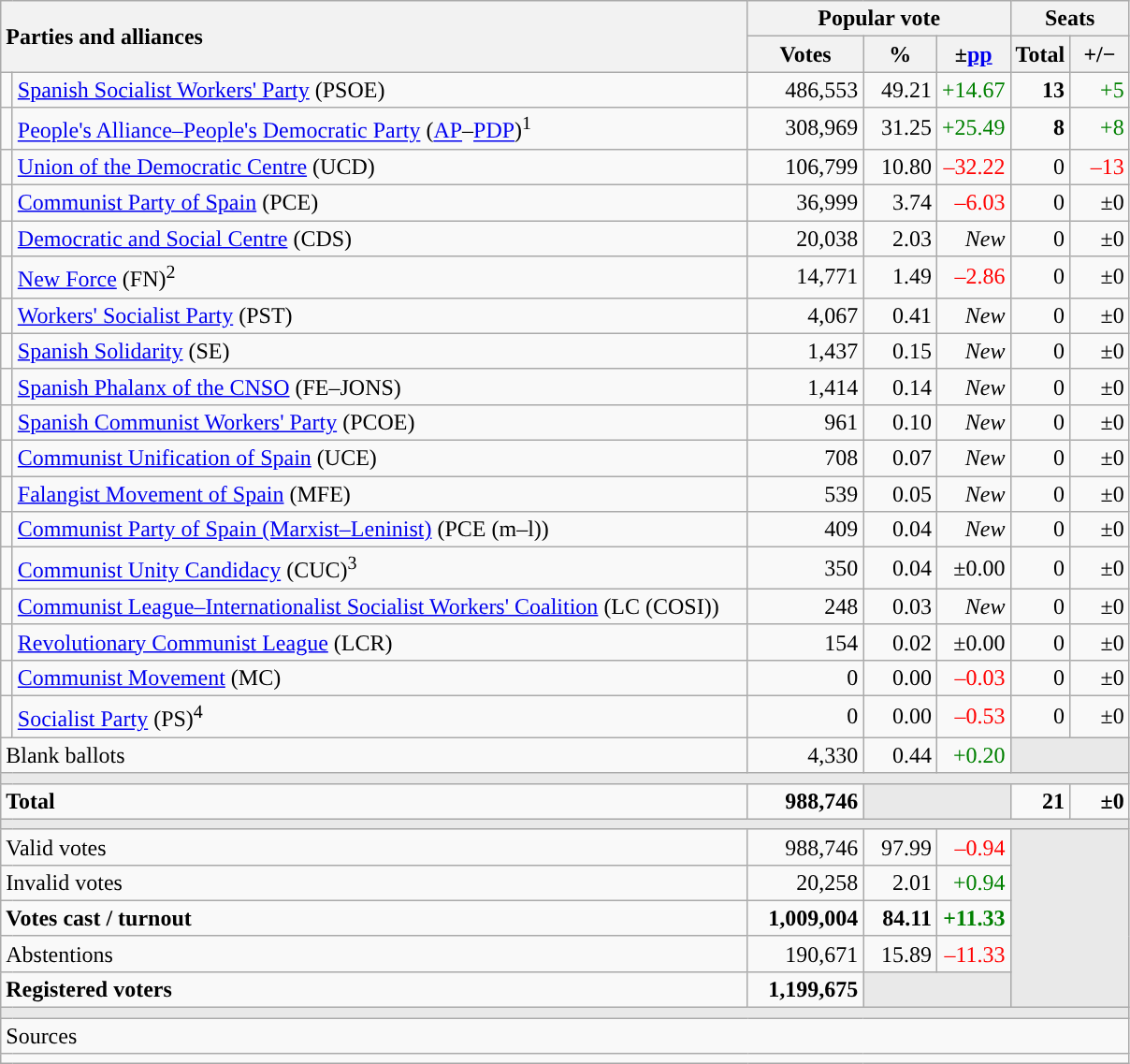<table class="wikitable" style="text-align:right;">
<tr>
<th style="text-align:left;" rowspan="2" colspan="2" width="525">Parties and alliances</th>
<th colspan="3">Popular vote</th>
<th colspan="2">Seats</th>
</tr>
<tr>
<th width="75">Votes</th>
<th width="45">%</th>
<th width="45">±<a href='#'>pp</a></th>
<th width="35">Total</th>
<th width="35">+/−</th>
</tr>
<tr>
<td width="1" style="color:inherit;background:"></td>
<td align="left"><a href='#'>Spanish Socialist Workers' Party</a> (PSOE)</td>
<td>486,553</td>
<td>49.21</td>
<td style="color:green;">+14.67</td>
<td><strong>13</strong></td>
<td style="color:green;">+5</td>
</tr>
<tr>
<td style="color:inherit;background:"></td>
<td align="left"><a href='#'>People's Alliance–People's Democratic Party</a> (<a href='#'>AP</a>–<a href='#'>PDP</a>)<sup>1</sup></td>
<td>308,969</td>
<td>31.25</td>
<td style="color:green;">+25.49</td>
<td><strong>8</strong></td>
<td style="color:green;">+8</td>
</tr>
<tr>
<td style="color:inherit;background:"></td>
<td align="left"><a href='#'>Union of the Democratic Centre</a> (UCD)</td>
<td>106,799</td>
<td>10.80</td>
<td style="color:red;">–32.22</td>
<td>0</td>
<td style="color:red;">–13</td>
</tr>
<tr>
<td style="color:inherit;background:"></td>
<td align="left"><a href='#'>Communist Party of Spain</a> (PCE)</td>
<td>36,999</td>
<td>3.74</td>
<td style="color:red;">–6.03</td>
<td>0</td>
<td>±0</td>
</tr>
<tr>
<td style="color:inherit;background:"></td>
<td align="left"><a href='#'>Democratic and Social Centre</a> (CDS)</td>
<td>20,038</td>
<td>2.03</td>
<td><em>New</em></td>
<td>0</td>
<td>±0</td>
</tr>
<tr>
<td style="color:inherit;background:"></td>
<td align="left"><a href='#'>New Force</a> (FN)<sup>2</sup></td>
<td>14,771</td>
<td>1.49</td>
<td style="color:red;">–2.86</td>
<td>0</td>
<td>±0</td>
</tr>
<tr>
<td style="color:inherit;background:"></td>
<td align="left"><a href='#'>Workers' Socialist Party</a> (PST)</td>
<td>4,067</td>
<td>0.41</td>
<td><em>New</em></td>
<td>0</td>
<td>±0</td>
</tr>
<tr>
<td style="color:inherit;background:"></td>
<td align="left"><a href='#'>Spanish Solidarity</a> (SE)</td>
<td>1,437</td>
<td>0.15</td>
<td><em>New</em></td>
<td>0</td>
<td>±0</td>
</tr>
<tr>
<td style="color:inherit;background:"></td>
<td align="left"><a href='#'>Spanish Phalanx of the CNSO</a> (FE–JONS)</td>
<td>1,414</td>
<td>0.14</td>
<td><em>New</em></td>
<td>0</td>
<td>±0</td>
</tr>
<tr>
<td style="color:inherit;background:"></td>
<td align="left"><a href='#'>Spanish Communist Workers' Party</a> (PCOE)</td>
<td>961</td>
<td>0.10</td>
<td><em>New</em></td>
<td>0</td>
<td>±0</td>
</tr>
<tr>
<td style="color:inherit;background:"></td>
<td align="left"><a href='#'>Communist Unification of Spain</a> (UCE)</td>
<td>708</td>
<td>0.07</td>
<td><em>New</em></td>
<td>0</td>
<td>±0</td>
</tr>
<tr>
<td style="color:inherit;background:"></td>
<td align="left"><a href='#'>Falangist Movement of Spain</a> (MFE)</td>
<td>539</td>
<td>0.05</td>
<td><em>New</em></td>
<td>0</td>
<td>±0</td>
</tr>
<tr>
<td style="color:inherit;background:"></td>
<td align="left"><a href='#'>Communist Party of Spain (Marxist–Leninist)</a> (PCE (m–l))</td>
<td>409</td>
<td>0.04</td>
<td><em>New</em></td>
<td>0</td>
<td>±0</td>
</tr>
<tr>
<td style="color:inherit;background:"></td>
<td align="left"><a href='#'>Communist Unity Candidacy</a> (CUC)<sup>3</sup></td>
<td>350</td>
<td>0.04</td>
<td>±0.00</td>
<td>0</td>
<td>±0</td>
</tr>
<tr>
<td style="color:inherit;background:"></td>
<td align="left"><a href='#'>Communist League–Internationalist Socialist Workers' Coalition</a> (LC (COSI))</td>
<td>248</td>
<td>0.03</td>
<td><em>New</em></td>
<td>0</td>
<td>±0</td>
</tr>
<tr>
<td style="color:inherit;background:"></td>
<td align="left"><a href='#'>Revolutionary Communist League</a> (LCR)</td>
<td>154</td>
<td>0.02</td>
<td>±0.00</td>
<td>0</td>
<td>±0</td>
</tr>
<tr>
<td style="color:inherit;background:"></td>
<td align="left"><a href='#'>Communist Movement</a> (MC)</td>
<td>0</td>
<td>0.00</td>
<td style="color:red;">–0.03</td>
<td>0</td>
<td>±0</td>
</tr>
<tr>
<td style="color:inherit;background:"></td>
<td align="left"><a href='#'>Socialist Party</a> (PS)<sup>4</sup></td>
<td>0</td>
<td>0.00</td>
<td style="color:red;">–0.53</td>
<td>0</td>
<td>±0</td>
</tr>
<tr>
<td align="left" colspan="2">Blank ballots</td>
<td>4,330</td>
<td>0.44</td>
<td style="color:green;">+0.20</td>
<td bgcolor="#E9E9E9" colspan="2"></td>
</tr>
<tr>
<td colspan="7" bgcolor="#E9E9E9"></td>
</tr>
<tr style="font-weight:bold;">
<td align="left" colspan="2">Total</td>
<td>988,746</td>
<td bgcolor="#E9E9E9" colspan="2"></td>
<td>21</td>
<td>±0</td>
</tr>
<tr>
<td colspan="7" bgcolor="#E9E9E9"></td>
</tr>
<tr>
<td align="left" colspan="2">Valid votes</td>
<td>988,746</td>
<td>97.99</td>
<td style="color:red;">–0.94</td>
<td bgcolor="#E9E9E9" colspan="2" rowspan="5"></td>
</tr>
<tr>
<td align="left" colspan="2">Invalid votes</td>
<td>20,258</td>
<td>2.01</td>
<td style="color:green;">+0.94</td>
</tr>
<tr style="font-weight:bold;">
<td align="left" colspan="2">Votes cast / turnout</td>
<td>1,009,004</td>
<td>84.11</td>
<td style="color:green;">+11.33</td>
</tr>
<tr>
<td align="left" colspan="2">Abstentions</td>
<td>190,671</td>
<td>15.89</td>
<td style="color:red;">–11.33</td>
</tr>
<tr style="font-weight:bold;">
<td align="left" colspan="2">Registered voters</td>
<td>1,199,675</td>
<td bgcolor="#E9E9E9" colspan="2"></td>
</tr>
<tr>
<td colspan="7" bgcolor="#E9E9E9"></td>
</tr>
<tr>
<td align="left" colspan="7">Sources</td>
</tr>
<tr>
<td colspan="7" style="text-align:left; max-width:790px;"></td>
</tr>
</table>
